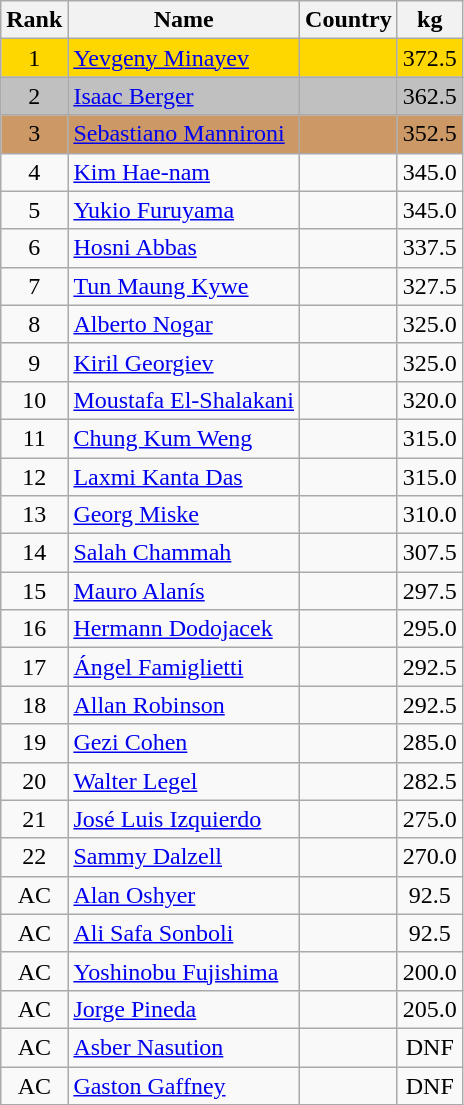<table class="wikitable sortable" style="text-align:center">
<tr>
<th>Rank</th>
<th>Name</th>
<th>Country</th>
<th>kg</th>
</tr>
<tr bgcolor=gold>
<td>1</td>
<td align="left"><a href='#'>Yevgeny Minayev</a></td>
<td align="left"></td>
<td>372.5</td>
</tr>
<tr bgcolor=silver>
<td>2</td>
<td align="left"><a href='#'>Isaac Berger</a></td>
<td align="left"></td>
<td>362.5</td>
</tr>
<tr bgcolor=#CC9966>
<td>3</td>
<td align="left"><a href='#'>Sebastiano Mannironi</a></td>
<td align="left"></td>
<td>352.5</td>
</tr>
<tr>
<td>4</td>
<td align="left"><a href='#'>Kim Hae-nam</a></td>
<td align="left"></td>
<td>345.0</td>
</tr>
<tr>
<td>5</td>
<td align="left"><a href='#'>Yukio Furuyama</a></td>
<td align="left"></td>
<td>345.0</td>
</tr>
<tr>
<td>6</td>
<td align="left"><a href='#'>Hosni Abbas</a></td>
<td align="left"></td>
<td>337.5</td>
</tr>
<tr>
<td>7</td>
<td align="left"><a href='#'>Tun Maung Kywe</a></td>
<td align="left"></td>
<td>327.5</td>
</tr>
<tr>
<td>8</td>
<td align="left"><a href='#'>Alberto Nogar</a></td>
<td align="left"></td>
<td>325.0</td>
</tr>
<tr>
<td>9</td>
<td align="left"><a href='#'>Kiril Georgiev</a></td>
<td align="left"></td>
<td>325.0</td>
</tr>
<tr>
<td>10</td>
<td align="left"><a href='#'>Moustafa El-Shalakani</a></td>
<td align="left"></td>
<td>320.0</td>
</tr>
<tr>
<td>11</td>
<td align="left"><a href='#'>Chung Kum Weng</a></td>
<td align="left"></td>
<td>315.0</td>
</tr>
<tr>
<td>12</td>
<td align="left"><a href='#'>Laxmi Kanta Das</a></td>
<td align="left"></td>
<td>315.0</td>
</tr>
<tr>
<td>13</td>
<td align="left"><a href='#'>Georg Miske</a></td>
<td align="left"></td>
<td>310.0</td>
</tr>
<tr>
<td>14</td>
<td align="left"><a href='#'>Salah Chammah</a></td>
<td align="left"></td>
<td>307.5</td>
</tr>
<tr>
<td>15</td>
<td align="left"><a href='#'>Mauro Alanís</a></td>
<td align="left"></td>
<td>297.5</td>
</tr>
<tr>
<td>16</td>
<td align="left"><a href='#'>Hermann Dodojacek</a></td>
<td align="left"></td>
<td>295.0</td>
</tr>
<tr>
<td>17</td>
<td align="left"><a href='#'>Ángel Famiglietti</a></td>
<td align="left"></td>
<td>292.5</td>
</tr>
<tr>
<td>18</td>
<td align="left"><a href='#'>Allan Robinson</a></td>
<td align="left"></td>
<td>292.5</td>
</tr>
<tr>
<td>19</td>
<td align="left"><a href='#'>Gezi Cohen</a></td>
<td align="left"></td>
<td>285.0</td>
</tr>
<tr>
<td>20</td>
<td align="left"><a href='#'>Walter Legel</a></td>
<td align="left"></td>
<td>282.5</td>
</tr>
<tr>
<td>21</td>
<td align="left"><a href='#'>José Luis Izquierdo</a></td>
<td align="left"></td>
<td>275.0</td>
</tr>
<tr>
<td>22</td>
<td align="left"><a href='#'>Sammy Dalzell</a></td>
<td align="left"></td>
<td>270.0</td>
</tr>
<tr>
<td>AC</td>
<td align="left"><a href='#'>Alan Oshyer</a></td>
<td align="left"></td>
<td>92.5</td>
</tr>
<tr>
<td>AC</td>
<td align="left"><a href='#'>Ali Safa Sonboli</a></td>
<td align="left"></td>
<td>92.5</td>
</tr>
<tr>
<td>AC</td>
<td align="left"><a href='#'>Yoshinobu Fujishima</a></td>
<td align="left"></td>
<td>200.0</td>
</tr>
<tr>
<td>AC</td>
<td align="left"><a href='#'>Jorge Pineda</a></td>
<td align="left"></td>
<td>205.0</td>
</tr>
<tr>
<td>AC</td>
<td align="left"><a href='#'>Asber Nasution</a></td>
<td align="left"></td>
<td>DNF</td>
</tr>
<tr>
<td>AC</td>
<td align="left"><a href='#'>Gaston Gaffney</a></td>
<td align="left"></td>
<td>DNF</td>
</tr>
</table>
